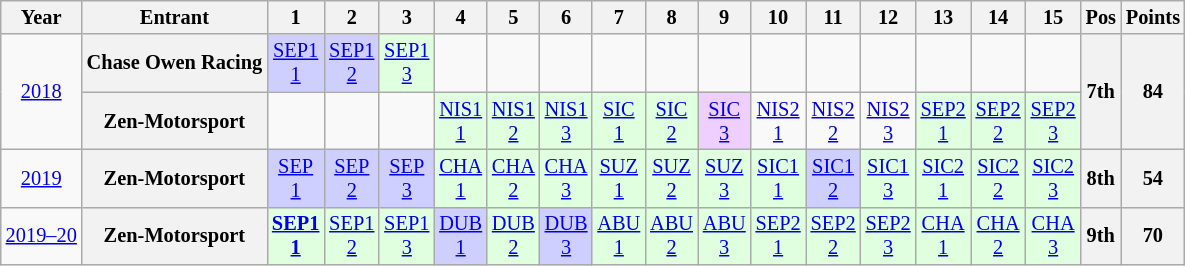<table class="wikitable" style="text-align:center; font-size:85%">
<tr>
<th>Year</th>
<th>Entrant</th>
<th>1</th>
<th>2</th>
<th>3</th>
<th>4</th>
<th>5</th>
<th>6</th>
<th>7</th>
<th>8</th>
<th>9</th>
<th>10</th>
<th>11</th>
<th>12</th>
<th>13</th>
<th>14</th>
<th>15</th>
<th>Pos</th>
<th>Points</th>
</tr>
<tr>
<td rowspan="2"><a href='#'>2018</a></td>
<th nowrap>Chase Owen Racing</th>
<td style="background:#CFCFFF;"><a href='#'>SEP1<br>1</a><br></td>
<td style="background:#CFCFFF;"><a href='#'>SEP1<br>2</a><br></td>
<td style="background:#DFFFDF;"><a href='#'>SEP1<br>3</a><br></td>
<td></td>
<td></td>
<td></td>
<td></td>
<td></td>
<td></td>
<td></td>
<td></td>
<td></td>
<td></td>
<td></td>
<td></td>
<th rowspan="2">7th</th>
<th rowspan="2">84</th>
</tr>
<tr>
<th>Zen-Motorsport</th>
<td></td>
<td></td>
<td></td>
<td style="background:#DFFFDF;"><a href='#'>NIS1<br>1</a><br></td>
<td style="background:#DFFFDF;"><a href='#'>NIS1<br>2</a><br></td>
<td style="background:#DFFFDF;"><a href='#'>NIS1<br>3</a><br></td>
<td style="background:#DFFFDF;"><a href='#'>SIC<br>1</a><br></td>
<td style="background:#DFFFDF;"><a href='#'>SIC<br>2</a><br></td>
<td style="background:#EFCFFF;"><a href='#'>SIC<br>3</a><br></td>
<td><a href='#'>NIS2<br>1</a></td>
<td><a href='#'>NIS2<br>2</a></td>
<td><a href='#'>NIS2<br>3</a></td>
<td style="background:#DFFFDF;"><a href='#'>SEP2<br>1</a><br></td>
<td style="background:#DFFFDF;"><a href='#'>SEP2<br>2</a><br></td>
<td style="background:#DFFFDF;"><a href='#'>SEP2<br>3</a><br></td>
</tr>
<tr>
<td><a href='#'>2019</a></td>
<th>Zen-Motorsport</th>
<td style="background:#CFCFFF;"><a href='#'>SEP<br>1</a><br></td>
<td style="background:#CFCFFF;"><a href='#'>SEP<br>2</a><br></td>
<td style="background:#CFCFFF;"><a href='#'>SEP<br>3</a><br></td>
<td style="background:#DFFFDF;"><a href='#'>CHA<br>1</a><br></td>
<td style="background:#DFFFDF;"><a href='#'>CHA<br>2</a><br></td>
<td style="background:#DFFFDF;"><a href='#'>CHA<br>3</a><br></td>
<td style="background:#DFFFDF;"><a href='#'>SUZ<br>1</a><br></td>
<td style="background:#DFFFDF;"><a href='#'>SUZ<br>2</a><br></td>
<td style="background:#DFFFDF;"><a href='#'>SUZ<br>3</a><br></td>
<td style="background:#DFFFDF;"><a href='#'>SIC1<br>1</a><br></td>
<td style="background:#CFCFFF;"><a href='#'>SIC1<br>2</a><br></td>
<td style="background:#DFFFDF;"><a href='#'>SIC1<br>3</a><br></td>
<td style="background:#DFFFDF;"><a href='#'>SIC2<br>1</a><br></td>
<td style="background:#DFFFDF;"><a href='#'>SIC2<br>2</a><br></td>
<td style="background:#DFFFDF;"><a href='#'>SIC2<br>3</a><br></td>
<th>8th</th>
<th>54</th>
</tr>
<tr>
<td><a href='#'>2019–20</a></td>
<th>Zen-Motorsport</th>
<td style="background:#DFFFDF;"><strong><a href='#'>SEP1<br>1</a></strong><br></td>
<td style="background:#DFFFDF;"><a href='#'>SEP1<br>2</a><br></td>
<td style="background:#DFFFDF;"><a href='#'>SEP1<br>3</a><br></td>
<td style="background:#CFCFFF;"><a href='#'>DUB<br>1</a><br></td>
<td style="background:#DFFFDF;"><a href='#'>DUB<br>2</a><br></td>
<td style="background:#CFCFFF;"><a href='#'>DUB<br>3</a><br></td>
<td style="background:#DFFFDF;"><a href='#'>ABU<br>1</a><br></td>
<td style="background:#DFFFDF;"><a href='#'>ABU<br>2</a><br></td>
<td style="background:#DFFFDF;"><a href='#'>ABU<br>3</a><br></td>
<td style="background:#DFFFDF"><a href='#'>SEP2<br>1</a><br></td>
<td style="background:#DFFFDF"><a href='#'>SEP2<br>2</a><br></td>
<td style="background:#DFFFDF"><a href='#'>SEP2<br>3</a><br></td>
<td style="background:#DFFFDF"><a href='#'>CHA<br>1</a><br></td>
<td style="background:#DFFFDF"><a href='#'>CHA<br>2</a><br></td>
<td style="background:#DFFFDF"><a href='#'>CHA<br>3</a><br></td>
<th>9th</th>
<th>70</th>
</tr>
</table>
